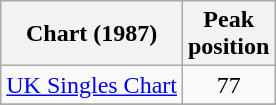<table class="wikitable">
<tr>
<th>Chart (1987)</th>
<th>Peak<br>position</th>
</tr>
<tr>
<td><a href='#'>UK Singles Chart</a></td>
<td align="center">77</td>
</tr>
<tr>
</tr>
</table>
